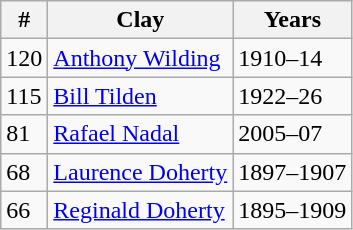<table class=wikitable style="display:inline-table;">
<tr>
<th>#</th>
<th>Clay</th>
<th>Years</th>
</tr>
<tr>
<td>120</td>
<td> <a href='#'>Anthony Wilding</a></td>
<td>1910–14</td>
</tr>
<tr>
<td>115</td>
<td> <a href='#'>Bill Tilden</a></td>
<td>1922–26</td>
</tr>
<tr>
<td>81</td>
<td> <a href='#'>Rafael Nadal</a></td>
<td>2005–07</td>
</tr>
<tr>
<td>68</td>
<td> <a href='#'>Laurence Doherty</a></td>
<td>1897–1907</td>
</tr>
<tr>
<td>66</td>
<td> <a href='#'>Reginald Doherty</a></td>
<td>1895–1909</td>
</tr>
</table>
